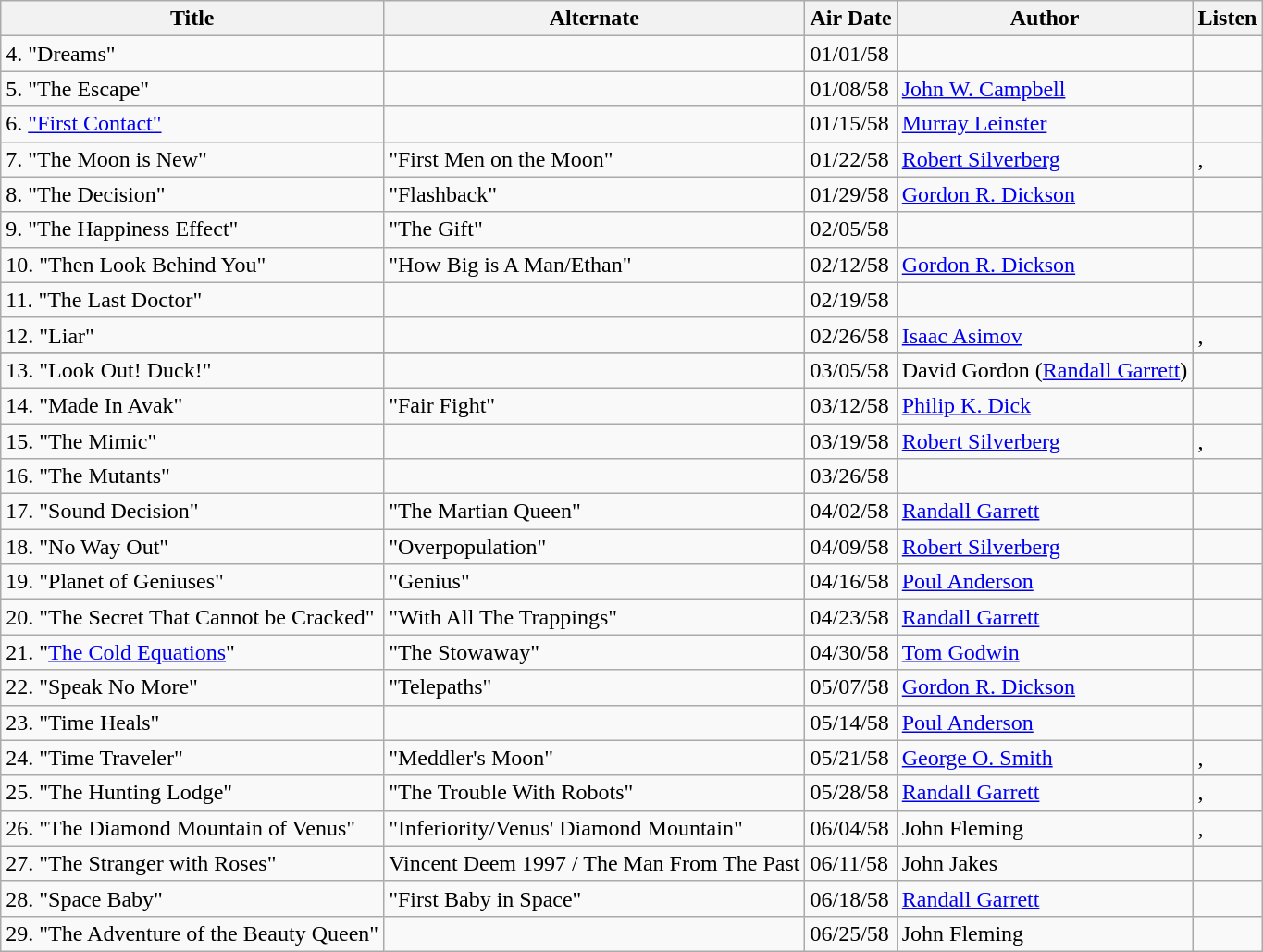<table class="wikitable">
<tr>
<th>Title</th>
<th>Alternate</th>
<th>Air Date</th>
<th>Author</th>
<th>Listen</th>
</tr>
<tr>
<td>4. "Dreams"</td>
<td></td>
<td>01/01/58</td>
<td></td>
<td></td>
</tr>
<tr>
<td>5. "The Escape"</td>
<td></td>
<td>01/08/58</td>
<td><a href='#'>John W. Campbell</a></td>
<td></td>
</tr>
<tr>
<td>6. <a href='#'>"First Contact"</a></td>
<td></td>
<td>01/15/58</td>
<td><a href='#'>Murray Leinster</a></td>
<td></td>
</tr>
<tr>
<td>7. "The Moon is New"</td>
<td>"First Men on the Moon"</td>
<td>01/22/58</td>
<td><a href='#'>Robert Silverberg</a></td>
<td>, </td>
</tr>
<tr>
<td>8. "The Decision"</td>
<td>"Flashback"</td>
<td>01/29/58</td>
<td><a href='#'>Gordon R. Dickson</a></td>
<td></td>
</tr>
<tr>
<td>9. "The Happiness Effect"</td>
<td>"The Gift"</td>
<td>02/05/58</td>
<td></td>
<td></td>
</tr>
<tr>
<td>10. "Then Look Behind You"</td>
<td>"How Big is A Man/Ethan"</td>
<td>02/12/58</td>
<td><a href='#'>Gordon R. Dickson</a></td>
<td></td>
</tr>
<tr>
<td>11. "The Last Doctor"</td>
<td></td>
<td>02/19/58</td>
<td></td>
<td></td>
</tr>
<tr>
<td>12. "Liar"</td>
<td></td>
<td>02/26/58</td>
<td><a href='#'>Isaac Asimov</a></td>
<td>, </td>
</tr>
<tr>
</tr>
<tr>
<td>13. "Look Out! Duck!"</td>
<td></td>
<td>03/05/58</td>
<td>David Gordon (<a href='#'>Randall Garrett</a>)</td>
<td></td>
</tr>
<tr>
<td>14. "Made In Avak"</td>
<td>"Fair Fight"</td>
<td>03/12/58</td>
<td><a href='#'>Philip K. Dick</a></td>
<td></td>
</tr>
<tr>
<td>15. "The Mimic"</td>
<td></td>
<td>03/19/58</td>
<td><a href='#'>Robert Silverberg</a></td>
<td>, </td>
</tr>
<tr>
<td>16. "The Mutants"</td>
<td></td>
<td>03/26/58</td>
<td></td>
<td></td>
</tr>
<tr>
<td>17. "Sound Decision"</td>
<td>"The Martian Queen"</td>
<td>04/02/58</td>
<td><a href='#'>Randall Garrett</a></td>
<td></td>
</tr>
<tr>
<td>18. "No Way Out"</td>
<td>"Overpopulation"</td>
<td>04/09/58</td>
<td><a href='#'>Robert Silverberg</a></td>
<td></td>
</tr>
<tr>
<td>19. "Planet of Geniuses"</td>
<td>"Genius"</td>
<td>04/16/58</td>
<td><a href='#'>Poul Anderson</a></td>
<td></td>
</tr>
<tr>
<td>20. "The Secret That Cannot be Cracked"</td>
<td>"With All The Trappings"</td>
<td>04/23/58</td>
<td><a href='#'>Randall Garrett</a></td>
<td></td>
</tr>
<tr>
<td>21. "<a href='#'>The Cold Equations</a>"</td>
<td>"The Stowaway"</td>
<td>04/30/58</td>
<td><a href='#'>Tom Godwin</a></td>
<td></td>
</tr>
<tr>
<td>22. "Speak No More"</td>
<td>"Telepaths"</td>
<td>05/07/58</td>
<td><a href='#'>Gordon R. Dickson</a></td>
<td></td>
</tr>
<tr>
<td>23. "Time Heals"</td>
<td></td>
<td>05/14/58</td>
<td><a href='#'>Poul Anderson</a></td>
<td></td>
</tr>
<tr>
<td>24. "Time Traveler"</td>
<td>"Meddler's Moon"</td>
<td>05/21/58</td>
<td><a href='#'>George O. Smith</a></td>
<td>, </td>
</tr>
<tr>
<td>25. "The Hunting Lodge"</td>
<td>"The Trouble With Robots"</td>
<td>05/28/58</td>
<td><a href='#'>Randall Garrett</a></td>
<td>, </td>
</tr>
<tr>
<td>26. "The Diamond Mountain of Venus"</td>
<td>"Inferiority/Venus' Diamond Mountain"</td>
<td>06/04/58</td>
<td>John Fleming</td>
<td>, </td>
</tr>
<tr>
<td>27. "The Stranger with Roses"</td>
<td>Vincent Deem 1997 / The Man From The Past</td>
<td>06/11/58</td>
<td>John Jakes</td>
<td></td>
</tr>
<tr>
<td>28. "Space Baby"</td>
<td>"First Baby in Space"</td>
<td>06/18/58</td>
<td><a href='#'>Randall Garrett</a></td>
<td></td>
</tr>
<tr>
<td>29. "The Adventure of the Beauty Queen"</td>
<td></td>
<td>06/25/58</td>
<td>John Fleming</td>
<td></td>
</tr>
</table>
